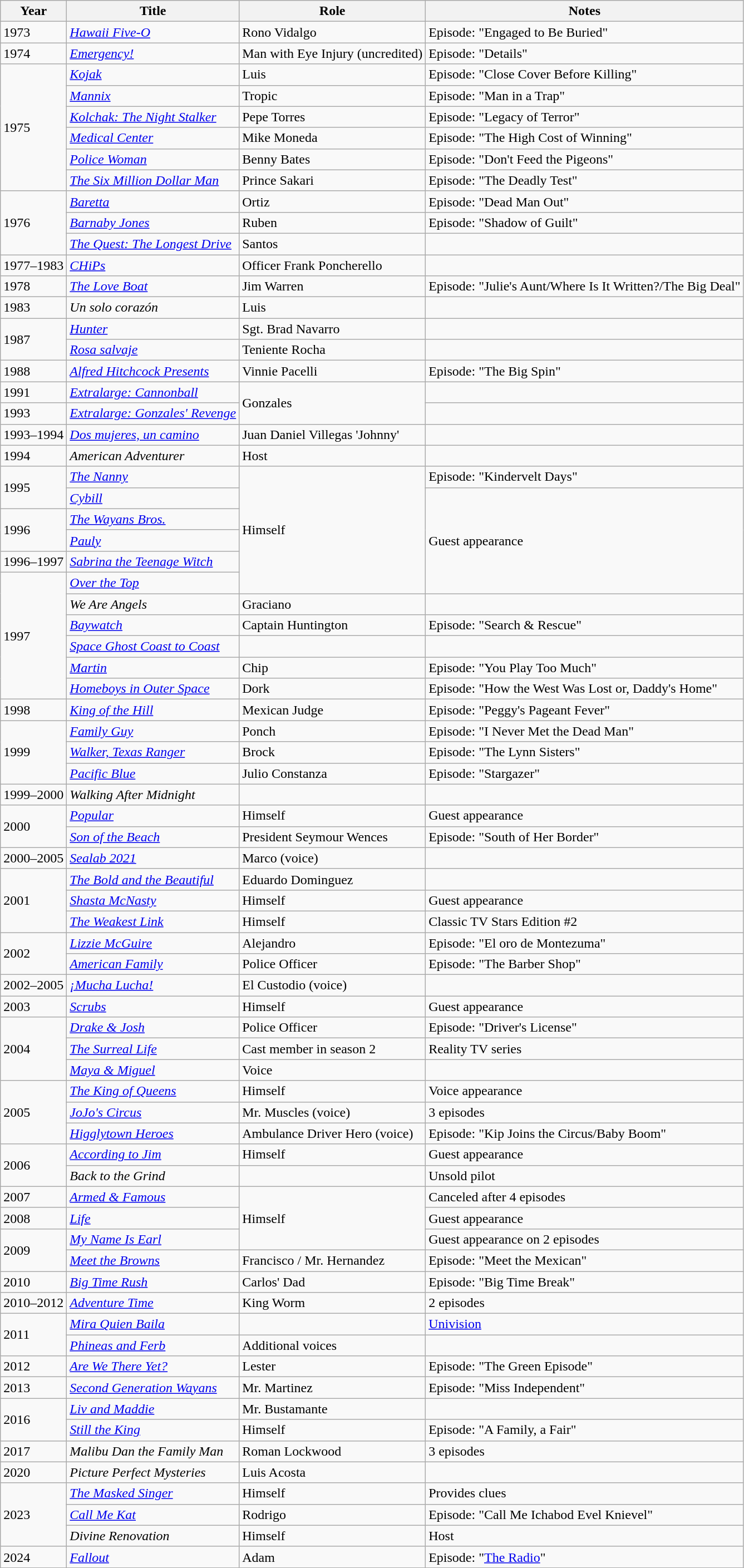<table class="wikitable">
<tr>
<th>Year</th>
<th>Title</th>
<th>Role</th>
<th>Notes</th>
</tr>
<tr>
<td>1973</td>
<td><em><a href='#'>Hawaii Five-O</a></em></td>
<td>Rono Vidalgo</td>
<td>Episode: "Engaged to Be Buried"</td>
</tr>
<tr>
<td>1974</td>
<td><em><a href='#'>Emergency!</a></em></td>
<td>Man with Eye Injury (uncredited)</td>
<td>Episode: "Details"</td>
</tr>
<tr>
<td rowspan="6">1975</td>
<td><em><a href='#'>Kojak</a></em></td>
<td>Luis</td>
<td>Episode: "Close Cover Before Killing"</td>
</tr>
<tr>
<td><em><a href='#'>Mannix</a></em></td>
<td>Tropic</td>
<td>Episode: "Man in a Trap"</td>
</tr>
<tr>
<td><em><a href='#'>Kolchak: The Night Stalker</a></em></td>
<td>Pepe Torres</td>
<td>Episode: "Legacy of Terror"</td>
</tr>
<tr>
<td><em><a href='#'>Medical Center</a></em></td>
<td>Mike Moneda</td>
<td>Episode: "The High Cost of Winning"</td>
</tr>
<tr>
<td><em><a href='#'>Police Woman</a></em></td>
<td>Benny Bates</td>
<td>Episode: "Don't Feed the Pigeons"</td>
</tr>
<tr>
<td><em><a href='#'>The Six Million Dollar Man</a></em></td>
<td>Prince Sakari</td>
<td>Episode: "The Deadly Test"</td>
</tr>
<tr>
<td rowspan="3">1976</td>
<td><em><a href='#'>Baretta</a></em></td>
<td>Ortiz</td>
<td>Episode: "Dead Man Out"</td>
</tr>
<tr>
<td><em><a href='#'>Barnaby Jones</a></em></td>
<td>Ruben</td>
<td>Episode: "Shadow of Guilt"</td>
</tr>
<tr>
<td><em><a href='#'>The Quest: The Longest Drive</a></em></td>
<td>Santos</td>
<td></td>
</tr>
<tr>
<td>1977–1983</td>
<td><em><a href='#'>CHiPs</a></em></td>
<td>Officer Frank Poncherello</td>
<td></td>
</tr>
<tr>
<td>1978</td>
<td><em><a href='#'>The Love Boat</a></em></td>
<td>Jim Warren</td>
<td>Episode: "Julie's Aunt/Where Is It Written?/The Big Deal"</td>
</tr>
<tr>
<td>1983</td>
<td><em>Un solo corazón</em></td>
<td>Luis</td>
<td></td>
</tr>
<tr>
<td rowspan="2">1987</td>
<td><em><a href='#'>Hunter</a></em></td>
<td>Sgt. Brad Navarro</td>
<td></td>
</tr>
<tr>
<td><em><a href='#'>Rosa salvaje</a></em></td>
<td>Teniente Rocha</td>
<td></td>
</tr>
<tr>
<td>1988</td>
<td><em><a href='#'>Alfred Hitchcock Presents</a></em></td>
<td>Vinnie Pacelli</td>
<td>Episode: "The Big Spin"</td>
</tr>
<tr>
<td>1991</td>
<td><em><a href='#'>Extralarge: Cannonball</a></em></td>
<td rowspan="2">Gonzales</td>
<td></td>
</tr>
<tr>
<td>1993</td>
<td><em><a href='#'>Extralarge: Gonzales' Revenge</a></em></td>
<td></td>
</tr>
<tr>
<td>1993–1994</td>
<td><em><a href='#'>Dos mujeres, un camino</a></em></td>
<td>Juan Daniel Villegas 'Johnny'</td>
<td></td>
</tr>
<tr>
<td>1994</td>
<td><em>American Adventurer</em></td>
<td>Host</td>
<td></td>
</tr>
<tr>
<td rowspan="2">1995</td>
<td><em><a href='#'>The Nanny</a></em></td>
<td rowspan="6">Himself</td>
<td>Episode: "Kindervelt Days"</td>
</tr>
<tr>
<td><em><a href='#'>Cybill</a></em></td>
<td rowspan="5">Guest appearance</td>
</tr>
<tr>
<td rowspan="2">1996</td>
<td><em><a href='#'>The Wayans Bros.</a></em></td>
</tr>
<tr>
<td><em><a href='#'>Pauly</a></em></td>
</tr>
<tr>
<td>1996–1997</td>
<td><em><a href='#'>Sabrina the Teenage Witch</a></em></td>
</tr>
<tr>
<td rowspan="6">1997</td>
<td><em><a href='#'>Over the Top</a></em></td>
</tr>
<tr>
<td><em>We Are Angels</em></td>
<td>Graciano</td>
<td></td>
</tr>
<tr>
<td><em><a href='#'>Baywatch</a></em></td>
<td>Captain Huntington</td>
<td>Episode: "Search & Rescue"</td>
</tr>
<tr>
<td><em><a href='#'>Space Ghost Coast to Coast</a></em></td>
<td></td>
<td></td>
</tr>
<tr>
<td><em><a href='#'>Martin</a></em></td>
<td>Chip</td>
<td>Episode: "You Play Too Much"</td>
</tr>
<tr>
<td><em><a href='#'>Homeboys in Outer Space</a></em></td>
<td>Dork</td>
<td>Episode: "How the West Was Lost or, Daddy's Home"</td>
</tr>
<tr>
<td>1998</td>
<td><em><a href='#'>King of the Hill</a></em></td>
<td>Mexican Judge</td>
<td>Episode: "Peggy's Pageant Fever"</td>
</tr>
<tr>
<td rowspan="3">1999</td>
<td><em><a href='#'>Family Guy</a></em></td>
<td>Ponch</td>
<td>Episode: "I Never Met the Dead Man"</td>
</tr>
<tr>
<td><em><a href='#'>Walker, Texas Ranger</a></em></td>
<td>Brock</td>
<td>Episode: "The Lynn Sisters"</td>
</tr>
<tr>
<td><em><a href='#'>Pacific Blue</a></em></td>
<td>Julio Constanza</td>
<td>Episode: "Stargazer"</td>
</tr>
<tr>
<td>1999–2000</td>
<td><em>Walking After Midnight</em></td>
<td></td>
<td></td>
</tr>
<tr>
<td rowspan="2">2000</td>
<td><em><a href='#'>Popular</a></em></td>
<td>Himself</td>
<td>Guest appearance</td>
</tr>
<tr>
<td><em><a href='#'>Son of the Beach</a></em></td>
<td>President Seymour Wences</td>
<td>Episode: "South of Her Border"</td>
</tr>
<tr>
<td>2000–2005</td>
<td><em><a href='#'>Sealab 2021</a></em></td>
<td>Marco (voice)</td>
<td></td>
</tr>
<tr>
<td rowspan="3">2001</td>
<td><em><a href='#'>The Bold and the Beautiful</a></em></td>
<td>Eduardo Dominguez</td>
<td></td>
</tr>
<tr>
<td><em><a href='#'>Shasta McNasty</a></em></td>
<td>Himself</td>
<td>Guest appearance</td>
</tr>
<tr>
<td><em><a href='#'>The Weakest Link</a></em></td>
<td>Himself</td>
<td>Classic TV Stars Edition #2</td>
</tr>
<tr>
<td rowspan="2">2002</td>
<td><em><a href='#'>Lizzie McGuire</a></em></td>
<td>Alejandro</td>
<td>Episode: "El oro de Montezuma"</td>
</tr>
<tr>
<td><em><a href='#'>American Family</a></em></td>
<td>Police Officer</td>
<td>Episode: "The Barber Shop"</td>
</tr>
<tr>
<td>2002–2005</td>
<td><em><a href='#'>¡Mucha Lucha!</a></em></td>
<td>El Custodio (voice)</td>
<td></td>
</tr>
<tr>
<td>2003</td>
<td><em><a href='#'>Scrubs</a></em></td>
<td>Himself</td>
<td>Guest appearance</td>
</tr>
<tr>
<td rowspan="3">2004</td>
<td><em><a href='#'>Drake & Josh</a></em></td>
<td>Police Officer</td>
<td>Episode: "Driver's License"</td>
</tr>
<tr>
<td><em><a href='#'>The Surreal Life</a></em></td>
<td>Cast member in season 2</td>
<td>Reality TV series</td>
</tr>
<tr>
<td><em><a href='#'>Maya & Miguel</a></em></td>
<td>Voice</td>
<td></td>
</tr>
<tr>
<td rowspan="3">2005</td>
<td><em><a href='#'>The King of Queens</a></em></td>
<td>Himself</td>
<td>Voice appearance</td>
</tr>
<tr>
<td><em><a href='#'>JoJo's Circus</a></em></td>
<td>Mr. Muscles (voice)</td>
<td>3 episodes</td>
</tr>
<tr>
<td><em><a href='#'>Higglytown Heroes</a></em></td>
<td>Ambulance Driver Hero (voice)</td>
<td>Episode: "Kip Joins the Circus/Baby Boom"</td>
</tr>
<tr>
<td rowspan="2">2006</td>
<td><em><a href='#'>According to Jim</a></em></td>
<td>Himself</td>
<td>Guest appearance</td>
</tr>
<tr>
<td><em>Back to the Grind</em></td>
<td></td>
<td>Unsold pilot</td>
</tr>
<tr>
<td>2007</td>
<td><em><a href='#'>Armed & Famous</a></em></td>
<td rowspan="3">Himself</td>
<td>Canceled after 4 episodes</td>
</tr>
<tr>
<td>2008</td>
<td><em><a href='#'>Life</a></em></td>
<td>Guest appearance</td>
</tr>
<tr>
<td rowspan="2">2009</td>
<td><em><a href='#'>My Name Is Earl</a></em></td>
<td>Guest appearance on 2 episodes</td>
</tr>
<tr>
<td><em><a href='#'>Meet the Browns</a></em></td>
<td>Francisco / Mr. Hernandez</td>
<td>Episode: "Meet the Mexican"</td>
</tr>
<tr>
<td>2010</td>
<td><em><a href='#'>Big Time Rush</a></em></td>
<td>Carlos' Dad</td>
<td>Episode: "Big Time Break"</td>
</tr>
<tr>
<td>2010–2012</td>
<td><em><a href='#'>Adventure Time</a></em></td>
<td>King Worm</td>
<td>2 episodes</td>
</tr>
<tr>
<td rowspan="2">2011</td>
<td><em><a href='#'>Mira Quien Baila</a></em></td>
<td></td>
<td><a href='#'>Univision</a></td>
</tr>
<tr>
<td><em><a href='#'>Phineas and Ferb</a></em></td>
<td>Additional voices</td>
<td></td>
</tr>
<tr>
<td>2012</td>
<td><em><a href='#'>Are We There Yet?</a></em></td>
<td>Lester</td>
<td>Episode: "The Green Episode"</td>
</tr>
<tr>
<td>2013</td>
<td><em><a href='#'>Second Generation Wayans</a></em></td>
<td>Mr. Martinez</td>
<td>Episode: "Miss Independent"</td>
</tr>
<tr>
<td rowspan="2">2016</td>
<td><em><a href='#'>Liv and Maddie</a></em></td>
<td>Mr. Bustamante</td>
<td></td>
</tr>
<tr>
<td><em><a href='#'>Still the King</a></em></td>
<td>Himself</td>
<td>Episode: "A Family, a Fair"</td>
</tr>
<tr>
<td>2017</td>
<td><em>Malibu Dan the Family Man</em></td>
<td>Roman Lockwood</td>
<td>3 episodes</td>
</tr>
<tr>
<td>2020</td>
<td><em>Picture Perfect Mysteries</em></td>
<td>Luis Acosta</td>
<td></td>
</tr>
<tr>
<td rowspan="3">2023</td>
<td><em><a href='#'>The Masked Singer</a></em></td>
<td>Himself</td>
<td>Provides clues</td>
</tr>
<tr>
<td><em><a href='#'>Call Me Kat</a></em></td>
<td>Rodrigo</td>
<td>Episode: "Call Me Ichabod Evel Knievel"</td>
</tr>
<tr>
<td><em>Divine Renovation</em></td>
<td>Himself</td>
<td>Host</td>
</tr>
<tr>
<td>2024</td>
<td><em><a href='#'>Fallout</a></em></td>
<td>Adam</td>
<td>Episode: "<a href='#'>The Radio</a>"</td>
</tr>
</table>
